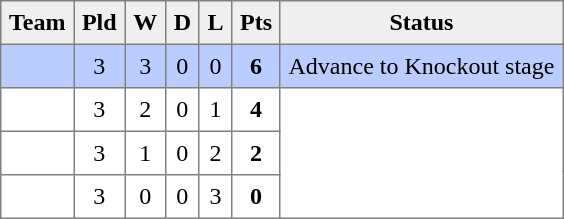<table style=border-collapse:collapse border=1 cellspacing=0 cellpadding=5>
<tr align=center bgcolor=#efefef>
<th>Team</th>
<th>Pld</th>
<th>W</th>
<th>D</th>
<th>L</th>
<th>Pts</th>
<th>Status</th>
</tr>
<tr align=center style="background:#bbccff;">
<td style="text-align:left;"> </td>
<td>3</td>
<td>3</td>
<td>0</td>
<td>0</td>
<td><strong>6</strong></td>
<td rowspan=1>Advance to Knockout stage</td>
</tr>
<tr align=center style="background:#FFFFFF;">
<td style="text-align:left;"> </td>
<td>3</td>
<td>2</td>
<td>0</td>
<td>1</td>
<td><strong>4</strong></td>
<td rowspan=3></td>
</tr>
<tr align=center style="background:#FFFFFF;">
<td style="text-align:left;"> </td>
<td>3</td>
<td>1</td>
<td>0</td>
<td>2</td>
<td><strong>2</strong></td>
</tr>
<tr align=center style="background:#FFFFFF;">
<td style="text-align:left;"> </td>
<td>3</td>
<td>0</td>
<td>0</td>
<td>3</td>
<td><strong>0</strong></td>
</tr>
</table>
